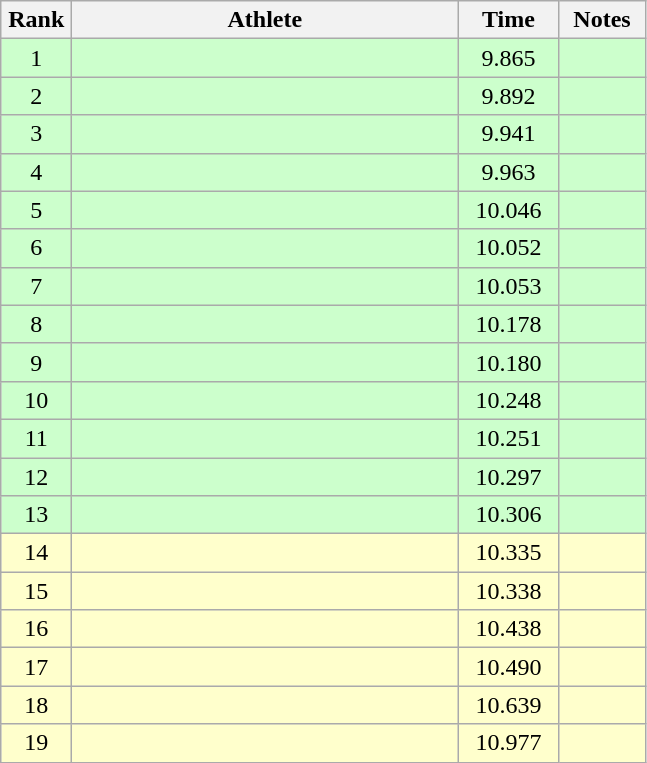<table class=wikitable style="text-align:center">
<tr>
<th width=40>Rank</th>
<th width=250>Athlete</th>
<th width=60>Time</th>
<th width=50>Notes</th>
</tr>
<tr bgcolor="ccffcc">
<td>1</td>
<td align=left></td>
<td>9.865</td>
<td></td>
</tr>
<tr bgcolor="ccffcc">
<td>2</td>
<td align=left></td>
<td>9.892</td>
<td></td>
</tr>
<tr bgcolor="ccffcc">
<td>3</td>
<td align=left></td>
<td>9.941</td>
<td></td>
</tr>
<tr bgcolor="ccffcc">
<td>4</td>
<td align=left></td>
<td>9.963</td>
<td></td>
</tr>
<tr bgcolor="ccffcc">
<td>5</td>
<td align=left></td>
<td>10.046</td>
<td></td>
</tr>
<tr bgcolor="ccffcc">
<td>6</td>
<td align=left></td>
<td>10.052</td>
<td></td>
</tr>
<tr bgcolor="ccffcc">
<td>7</td>
<td align=left></td>
<td>10.053</td>
<td></td>
</tr>
<tr bgcolor="ccffcc">
<td>8</td>
<td align=left></td>
<td>10.178</td>
<td></td>
</tr>
<tr bgcolor="ccffcc">
<td>9</td>
<td align=left></td>
<td>10.180</td>
<td></td>
</tr>
<tr bgcolor="ccffcc">
<td>10</td>
<td align=left></td>
<td>10.248</td>
<td></td>
</tr>
<tr bgcolor="ccffcc">
<td>11</td>
<td align=left></td>
<td>10.251</td>
<td></td>
</tr>
<tr bgcolor="ccffcc">
<td>12</td>
<td align=left></td>
<td>10.297</td>
<td></td>
</tr>
<tr bgcolor="ccffcc">
<td>13</td>
<td align=left></td>
<td>10.306</td>
<td></td>
</tr>
<tr bgcolor=ffffcc>
<td>14</td>
<td align=left></td>
<td>10.335</td>
<td></td>
</tr>
<tr bgcolor=ffffcc>
<td>15</td>
<td align=left></td>
<td>10.338</td>
<td></td>
</tr>
<tr bgcolor=ffffcc>
<td>16</td>
<td align=left></td>
<td>10.438</td>
<td></td>
</tr>
<tr bgcolor=ffffcc>
<td>17</td>
<td align=left></td>
<td>10.490</td>
<td></td>
</tr>
<tr bgcolor=ffffcc>
<td>18</td>
<td align=left></td>
<td>10.639</td>
<td></td>
</tr>
<tr bgcolor=ffffcc>
<td>19</td>
<td align=left></td>
<td>10.977</td>
<td></td>
</tr>
</table>
